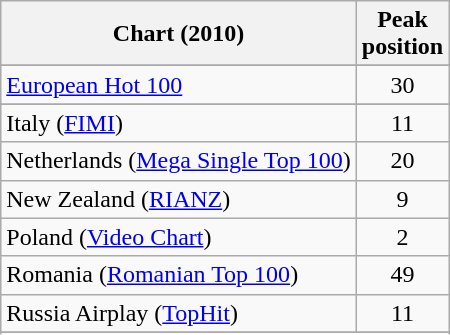<table class="wikitable sortable">
<tr>
<th>Chart (2010)</th>
<th>Peak<br>position</th>
</tr>
<tr>
</tr>
<tr>
</tr>
<tr>
</tr>
<tr>
</tr>
<tr>
</tr>
<tr>
</tr>
<tr>
</tr>
<tr>
<td><a href='#'>European Hot 100</a></td>
<td style="text-align:center;">30</td>
</tr>
<tr>
</tr>
<tr>
</tr>
<tr>
</tr>
<tr>
<td>Italy (<a href='#'>FIMI</a>)</td>
<td align=center>11</td>
</tr>
<tr>
<td>Netherlands (<a href='#'>Mega Single Top 100</a>)</td>
<td align=center>20</td>
</tr>
<tr>
<td>New Zealand (<a href='#'>RIANZ</a>)</td>
<td align=center>9</td>
</tr>
<tr>
<td>Poland (<a href='#'>Video Chart</a>)</td>
<td align=center>2</td>
</tr>
<tr>
<td>Romania (<a href='#'>Romanian Top 100</a>)</td>
<td style="text-align:center;">49</td>
</tr>
<tr>
<td>Russia Airplay (<a href='#'>TopHit</a>)</td>
<td style="text-align:center;">11</td>
</tr>
<tr>
</tr>
<tr>
</tr>
<tr>
</tr>
<tr>
</tr>
</table>
